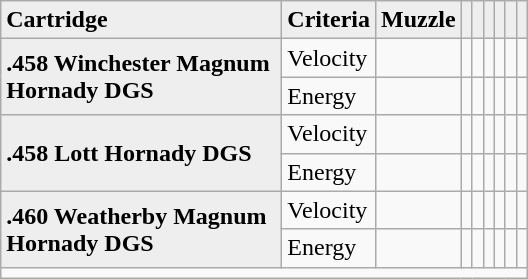<table class="wikitable" border="1">
<tr>
<td style="background: #eeeeee" width="180pt"><strong>Cartridge</strong></td>
<td style="background: #eeeeee"><strong>Criteria</strong></td>
<td style="background: #eeeeee"><strong>Muzzle</strong></td>
<td style="background: #eeeeee"><strong></strong></td>
<td style="background: #eeeeee"><strong></strong></td>
<td style="background: #eeeeee"><strong></strong></td>
<td style="background: #eeeeee"><strong></strong></td>
<td style="background: #eeeeee"><strong></strong></td>
<td style="background: #eeeeee"><strong></strong></td>
</tr>
<tr>
<td style="background: #eeeeee" rowspan="2"><strong>.458 Winchester Magnum Hornady  DGS</strong></td>
<td>Velocity</td>
<td></td>
<td></td>
<td></td>
<td></td>
<td></td>
<td></td>
<td></td>
</tr>
<tr>
<td>Energy</td>
<td></td>
<td></td>
<td></td>
<td></td>
<td></td>
<td></td>
<td></td>
</tr>
<tr>
<td style="background: #eeeeee" rowspan="2"><strong>.458 Lott Hornady  DGS</strong></td>
<td>Velocity</td>
<td></td>
<td></td>
<td></td>
<td></td>
<td></td>
<td></td>
<td></td>
</tr>
<tr>
<td>Energy</td>
<td></td>
<td></td>
<td></td>
<td></td>
<td></td>
<td></td>
<td></td>
</tr>
<tr>
<td style="background: #eeeeee" rowspan="2"><strong>.460 Weatherby Magnum Hornady  DGS</strong></td>
<td>Velocity</td>
<td></td>
<td></td>
<td></td>
<td></td>
<td></td>
<td></td>
<td></td>
</tr>
<tr>
<td>Energy</td>
<td></td>
<td></td>
<td></td>
<td></td>
<td></td>
<td></td>
<td></td>
</tr>
<tr>
<td colspan="9" align="center"></td>
</tr>
</table>
